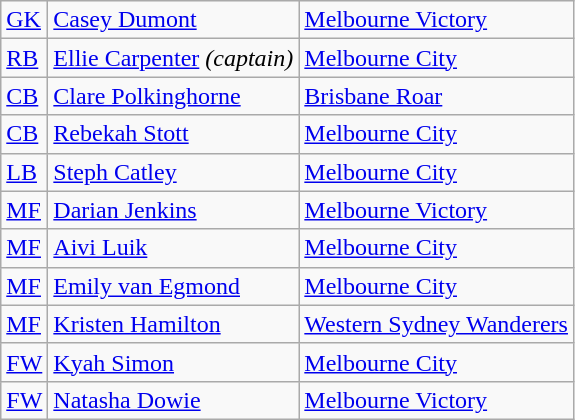<table class="wikitable">
<tr>
<td><a href='#'>GK</a></td>
<td> <a href='#'>Casey Dumont</a></td>
<td><a href='#'>Melbourne Victory</a></td>
</tr>
<tr>
<td><a href='#'>RB</a></td>
<td> <a href='#'>Ellie Carpenter</a> <em>(captain)</em></td>
<td><a href='#'>Melbourne City</a></td>
</tr>
<tr>
<td><a href='#'>CB</a></td>
<td> <a href='#'>Clare Polkinghorne</a></td>
<td><a href='#'>Brisbane Roar</a></td>
</tr>
<tr>
<td><a href='#'>CB</a></td>
<td> <a href='#'>Rebekah Stott</a></td>
<td><a href='#'>Melbourne City</a></td>
</tr>
<tr>
<td><a href='#'>LB</a></td>
<td> <a href='#'>Steph Catley</a></td>
<td><a href='#'>Melbourne City</a></td>
</tr>
<tr>
<td><a href='#'>MF</a></td>
<td> <a href='#'>Darian Jenkins</a></td>
<td><a href='#'>Melbourne Victory</a></td>
</tr>
<tr>
<td><a href='#'>MF</a></td>
<td> <a href='#'>Aivi Luik</a></td>
<td><a href='#'>Melbourne City</a></td>
</tr>
<tr>
<td><a href='#'>MF</a></td>
<td> <a href='#'>Emily van Egmond</a></td>
<td><a href='#'>Melbourne City</a></td>
</tr>
<tr>
<td><a href='#'>MF</a></td>
<td> <a href='#'>Kristen Hamilton</a></td>
<td><a href='#'>Western Sydney Wanderers</a></td>
</tr>
<tr>
<td><a href='#'>FW</a></td>
<td> <a href='#'>Kyah Simon</a></td>
<td><a href='#'>Melbourne City</a></td>
</tr>
<tr>
<td><a href='#'>FW</a></td>
<td> <a href='#'>Natasha Dowie</a></td>
<td><a href='#'>Melbourne Victory</a></td>
</tr>
</table>
